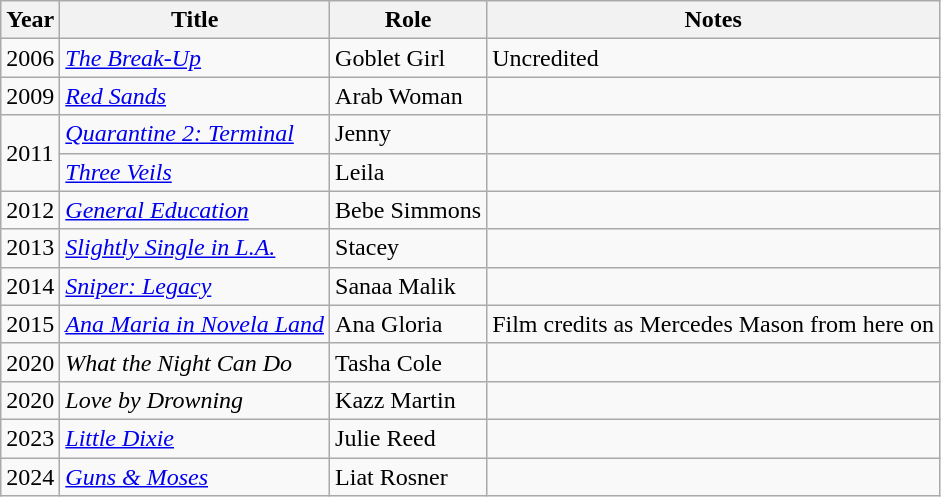<table class="wikitable sortable">
<tr>
<th>Year</th>
<th>Title</th>
<th>Role</th>
<th class="unsortable">Notes</th>
</tr>
<tr>
<td>2006</td>
<td><em><a href='#'>The Break-Up</a></em></td>
<td>Goblet Girl</td>
<td>Uncredited</td>
</tr>
<tr>
<td>2009</td>
<td><em><a href='#'>Red Sands</a></em></td>
<td>Arab Woman</td>
<td></td>
</tr>
<tr>
<td rowspan="2">2011</td>
<td><em><a href='#'>Quarantine 2: Terminal</a></em></td>
<td>Jenny</td>
<td></td>
</tr>
<tr>
<td><em><a href='#'>Three Veils</a></em></td>
<td>Leila</td>
<td></td>
</tr>
<tr>
<td>2012</td>
<td><em><a href='#'>General Education</a></em></td>
<td>Bebe Simmons</td>
<td></td>
</tr>
<tr>
<td>2013</td>
<td><em><a href='#'>Slightly Single in L.A.</a></em></td>
<td>Stacey</td>
<td></td>
</tr>
<tr>
<td>2014</td>
<td><em><a href='#'>Sniper: Legacy</a></em></td>
<td>Sanaa Malik</td>
<td></td>
</tr>
<tr>
<td>2015</td>
<td><em><a href='#'>Ana Maria in Novela Land</a></em></td>
<td>Ana Gloria</td>
<td>Film credits as Mercedes Mason from here on</td>
</tr>
<tr>
<td>2020</td>
<td><em>What the Night Can Do</em></td>
<td>Tasha Cole</td>
<td></td>
</tr>
<tr>
<td>2020</td>
<td><em>Love by Drowning</em></td>
<td>Kazz Martin</td>
<td></td>
</tr>
<tr>
<td>2023</td>
<td><em><a href='#'>Little Dixie</a></em></td>
<td>Julie Reed</td>
<td></td>
</tr>
<tr>
<td>2024</td>
<td><em><a href='#'>Guns & Moses</a></em></td>
<td>Liat Rosner</td>
<td></td>
</tr>
</table>
